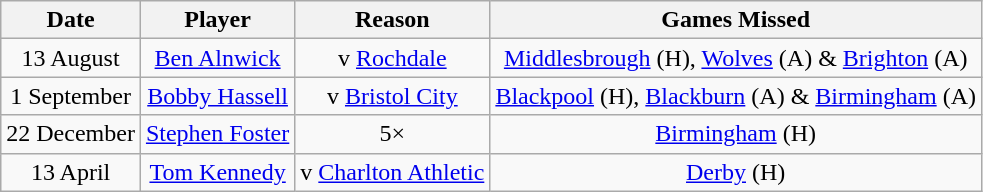<table class="wikitable" style="text-align:center;">
<tr>
<th>Date</th>
<th>Player</th>
<th>Reason</th>
<th>Games Missed</th>
</tr>
<tr>
<td>13 August</td>
<td><a href='#'>Ben Alnwick</a></td>
<td> v <a href='#'>Rochdale</a></td>
<td><a href='#'>Middlesbrough</a> (H), <a href='#'>Wolves</a> (A) & <a href='#'>Brighton</a> (A)</td>
</tr>
<tr>
<td>1 September</td>
<td><a href='#'>Bobby Hassell</a></td>
<td> v <a href='#'>Bristol City</a></td>
<td><a href='#'>Blackpool</a> (H), <a href='#'>Blackburn</a> (A) & <a href='#'>Birmingham</a> (A)</td>
</tr>
<tr>
<td>22 December</td>
<td><a href='#'>Stephen Foster</a></td>
<td>5× </td>
<td><a href='#'>Birmingham</a> (H)</td>
</tr>
<tr>
<td>13 April</td>
<td><a href='#'>Tom Kennedy</a></td>
<td> v <a href='#'>Charlton Athletic</a></td>
<td><a href='#'>Derby</a> (H)</td>
</tr>
</table>
